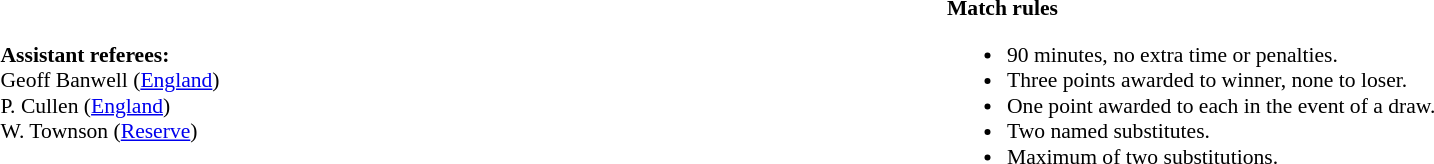<table width=100% style="font-size: 90%">
<tr>
<td><br><br><strong>Assistant referees:</strong>
<br>Geoff Banwell (<a href='#'>England</a>)
<br>P. Cullen (<a href='#'>England</a>)
<br>W. Townson (<a href='#'>Reserve</a>)</td>
<td width=50% valign=top><br><br><strong>Match rules</strong><ul><li>90 minutes, no extra time or penalties.</li><li>Three points awarded to winner, none to loser.</li><li>One point awarded to each in the event of a draw.</li><li>Two named substitutes.</li><li>Maximum of two substitutions.</li></ul></td>
</tr>
</table>
